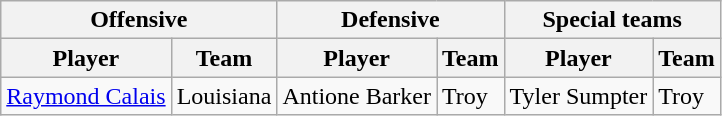<table class="wikitable">
<tr>
<th colspan="2">Offensive</th>
<th colspan="2">Defensive</th>
<th colspan="2">Special teams</th>
</tr>
<tr>
<th>Player</th>
<th>Team</th>
<th>Player</th>
<th>Team</th>
<th>Player</th>
<th>Team</th>
</tr>
<tr>
<td><a href='#'>Raymond Calais</a></td>
<td>Louisiana</td>
<td>Antione Barker</td>
<td>Troy</td>
<td>Tyler Sumpter</td>
<td>Troy</td>
</tr>
</table>
